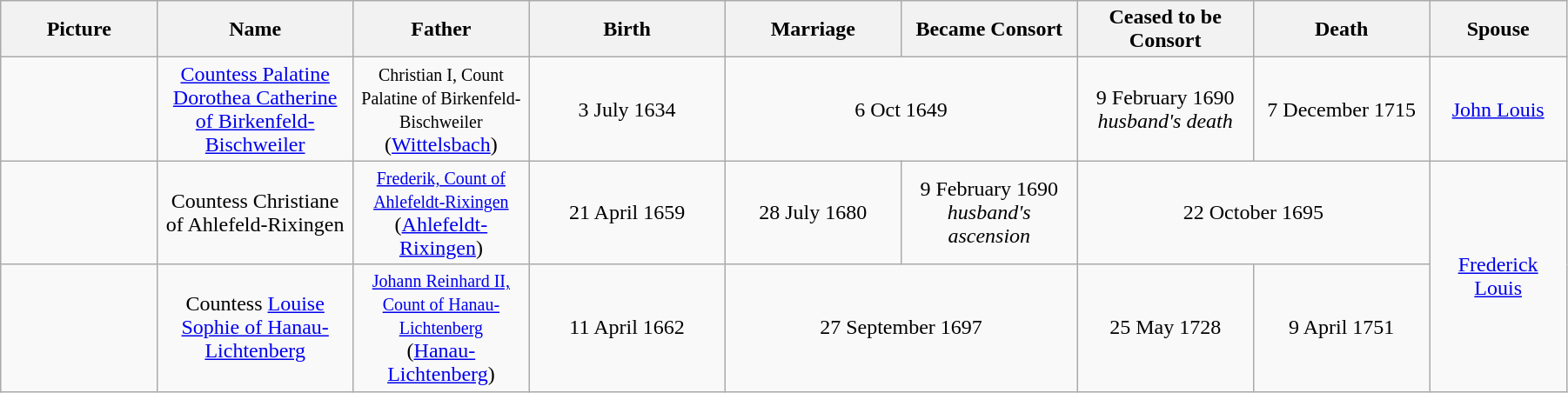<table width=95% class="wikitable">
<tr>
<th width = "8%">Picture</th>
<th width = "10%">Name</th>
<th width = "9%">Father</th>
<th width = "10%">Birth</th>
<th width = "9%">Marriage</th>
<th width = "9%">Became Consort</th>
<th width = "9%">Ceased to be Consort</th>
<th width = "9%">Death</th>
<th width = "7%">Spouse</th>
</tr>
<tr>
<td align="center"></td>
<td align="center"><a href='#'>Countess Palatine Dorothea Catherine of Birkenfeld-Bischweiler</a></td>
<td align="center"><small>Christian I, Count Palatine of Birkenfeld-Bischweiler</small><br>(<a href='#'>Wittelsbach</a>)</td>
<td align="center">3 July 1634</td>
<td align="center" colspan="2">6 Oct 1649</td>
<td align="center">9 February 1690<br><em>husband's death</em></td>
<td align="center">7 December 1715</td>
<td align="center"><a href='#'>John Louis</a></td>
</tr>
<tr>
<td align="center"></td>
<td align="center">Countess Christiane of Ahlefeld-Rixingen</td>
<td align="center"><small><a href='#'>Frederik, Count of Ahlefeldt-Rixingen</a></small><br>(<a href='#'>Ahlefeldt-Rixingen</a>)</td>
<td align="center">21 April 1659</td>
<td align="center">28 July 1680</td>
<td align="center">9 February 1690<br><em>husband's ascension</em></td>
<td align="center" colspan="2">22 October 1695</td>
<td align="center" rowspan="2"><a href='#'>Frederick Louis</a></td>
</tr>
<tr>
<td align="center"></td>
<td align="center">Countess <a href='#'>Louise Sophie of Hanau-Lichtenberg</a></td>
<td align="center"><small><a href='#'>Johann Reinhard II, Count of Hanau-Lichtenberg</a></small><br>(<a href='#'>Hanau-Lichtenberg</a>)</td>
<td align="center">11 April 1662</td>
<td align="center" colspan="2">27 September 1697</td>
<td align="center">25 May 1728</td>
<td align="center">9 April 1751</td>
</tr>
</table>
